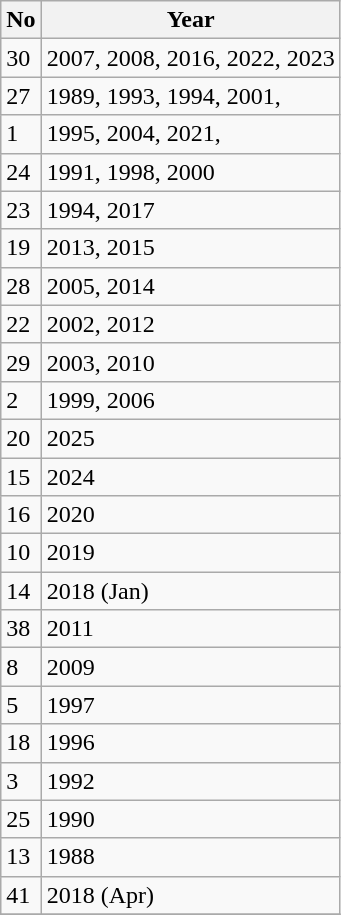<table class="wikitable sortable">
<tr>
<th>No</th>
<th>Year</th>
</tr>
<tr>
<td>30</td>
<td>2007, 2008, 2016, 2022, 2023</td>
</tr>
<tr>
<td>27</td>
<td>1989, 1993, 1994, 2001,</td>
</tr>
<tr>
<td>1</td>
<td>1995, 2004, 2021,</td>
</tr>
<tr>
<td>24</td>
<td>1991, 1998, 2000</td>
</tr>
<tr>
<td>23</td>
<td>1994, 2017</td>
</tr>
<tr>
<td>19</td>
<td>2013, 2015</td>
</tr>
<tr>
<td>28</td>
<td>2005, 2014</td>
</tr>
<tr>
<td>22</td>
<td>2002, 2012</td>
</tr>
<tr>
<td>29</td>
<td>2003, 2010</td>
</tr>
<tr>
<td>2</td>
<td>1999, 2006</td>
</tr>
<tr>
<td>20</td>
<td>2025</td>
</tr>
<tr>
<td>15</td>
<td>2024</td>
</tr>
<tr>
<td>16</td>
<td>2020</td>
</tr>
<tr>
<td>10</td>
<td>2019</td>
</tr>
<tr>
<td>14</td>
<td>2018 (Jan)</td>
</tr>
<tr>
<td>38</td>
<td>2011</td>
</tr>
<tr>
<td>8</td>
<td>2009</td>
</tr>
<tr>
<td>5</td>
<td>1997</td>
</tr>
<tr>
<td>18</td>
<td>1996</td>
</tr>
<tr>
<td>3</td>
<td>1992</td>
</tr>
<tr>
<td>25</td>
<td>1990</td>
</tr>
<tr>
<td>13</td>
<td>1988</td>
</tr>
<tr>
<td>41</td>
<td>2018 (Apr)</td>
</tr>
<tr>
</tr>
</table>
